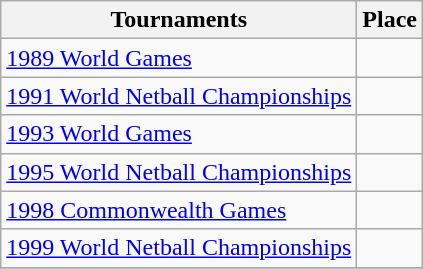<table class="wikitable collapsible">
<tr>
<th>Tournaments</th>
<th>Place</th>
</tr>
<tr>
<td><a href='#'>1989 World Games</a></td>
<td></td>
</tr>
<tr>
<td><a href='#'>1991 World Netball Championships</a></td>
<td></td>
</tr>
<tr>
<td><a href='#'>1993 World Games</a></td>
<td></td>
</tr>
<tr>
<td><a href='#'>1995 World Netball Championships</a></td>
<td></td>
</tr>
<tr>
<td><a href='#'>1998 Commonwealth Games</a></td>
<td></td>
</tr>
<tr>
<td><a href='#'>1999 World Netball Championships</a></td>
<td></td>
</tr>
<tr>
</tr>
</table>
